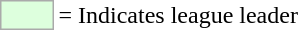<table>
<tr>
<td style="background:#DDFFDD; border:1px solid #aaa; width:2em;"></td>
<td>= Indicates league leader</td>
</tr>
</table>
